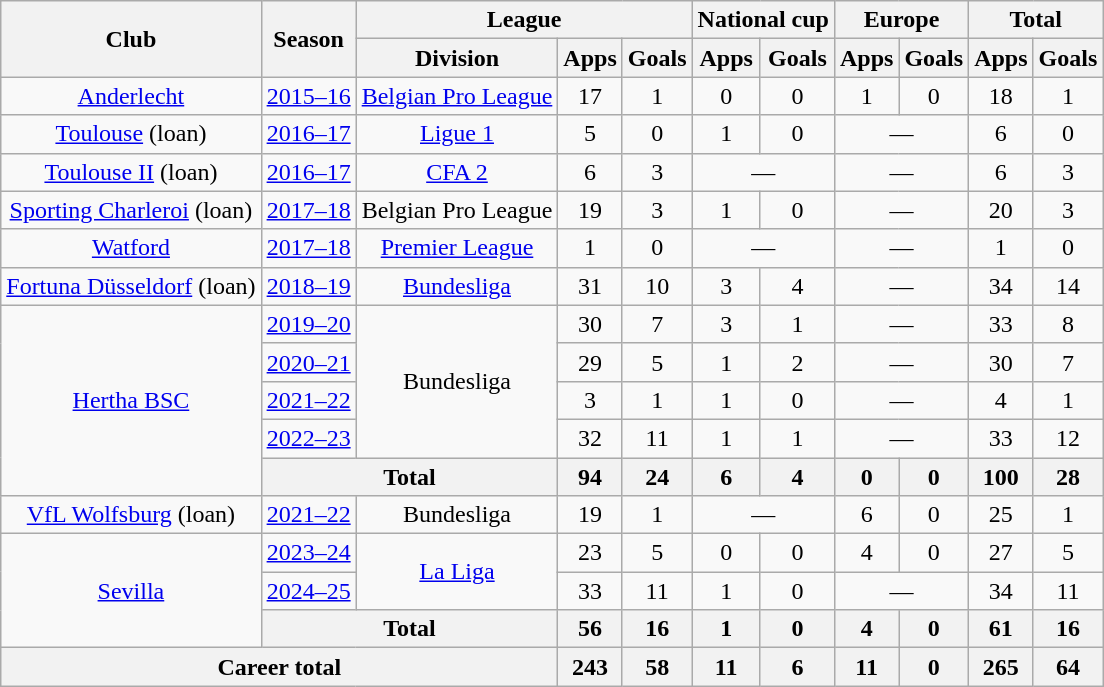<table class="wikitable" style="text-align: center;">
<tr>
<th rowspan="2">Club</th>
<th rowspan="2">Season</th>
<th colspan="3">League</th>
<th colspan="2">National cup</th>
<th colspan="2">Europe</th>
<th colspan="2">Total</th>
</tr>
<tr>
<th>Division</th>
<th>Apps</th>
<th>Goals</th>
<th>Apps</th>
<th>Goals</th>
<th>Apps</th>
<th>Goals</th>
<th>Apps</th>
<th>Goals</th>
</tr>
<tr>
<td><a href='#'>Anderlecht</a></td>
<td><a href='#'>2015–16</a></td>
<td><a href='#'>Belgian Pro League</a></td>
<td>17</td>
<td>1</td>
<td>0</td>
<td>0</td>
<td>1</td>
<td>0</td>
<td>18</td>
<td>1</td>
</tr>
<tr>
<td><a href='#'>Toulouse</a> (loan)</td>
<td><a href='#'>2016–17</a></td>
<td><a href='#'>Ligue 1</a></td>
<td>5</td>
<td>0</td>
<td>1</td>
<td>0</td>
<td colspan="2">—</td>
<td>6</td>
<td>0</td>
</tr>
<tr>
<td><a href='#'>Toulouse II</a> (loan)</td>
<td><a href='#'>2016–17</a></td>
<td><a href='#'>CFA 2</a></td>
<td>6</td>
<td>3</td>
<td colspan="2">—</td>
<td colspan="2">—</td>
<td>6</td>
<td>3</td>
</tr>
<tr>
<td><a href='#'>Sporting Charleroi</a> (loan)</td>
<td><a href='#'>2017–18</a></td>
<td>Belgian Pro League</td>
<td>19</td>
<td>3</td>
<td>1</td>
<td>0</td>
<td colspan="2">—</td>
<td>20</td>
<td>3</td>
</tr>
<tr>
<td><a href='#'>Watford</a></td>
<td><a href='#'>2017–18</a></td>
<td><a href='#'>Premier League</a></td>
<td>1</td>
<td>0</td>
<td colspan="2">—</td>
<td colspan="2">—</td>
<td>1</td>
<td>0</td>
</tr>
<tr>
<td><a href='#'>Fortuna Düsseldorf</a> (loan)</td>
<td><a href='#'>2018–19</a></td>
<td><a href='#'>Bundesliga</a></td>
<td>31</td>
<td>10</td>
<td>3</td>
<td>4</td>
<td colspan="2">—</td>
<td>34</td>
<td>14</td>
</tr>
<tr>
<td rowspan="5"><a href='#'>Hertha BSC</a></td>
<td><a href='#'>2019–20</a></td>
<td rowspan="4">Bundesliga</td>
<td>30</td>
<td>7</td>
<td>3</td>
<td>1</td>
<td colspan="2">—</td>
<td>33</td>
<td>8</td>
</tr>
<tr>
<td><a href='#'>2020–21</a></td>
<td>29</td>
<td>5</td>
<td>1</td>
<td>2</td>
<td colspan="2">—</td>
<td>30</td>
<td>7</td>
</tr>
<tr>
<td><a href='#'>2021–22</a></td>
<td>3</td>
<td>1</td>
<td>1</td>
<td>0</td>
<td colspan="2">—</td>
<td>4</td>
<td>1</td>
</tr>
<tr>
<td><a href='#'>2022–23</a></td>
<td>32</td>
<td>11</td>
<td>1</td>
<td>1</td>
<td colspan="2">—</td>
<td>33</td>
<td>12</td>
</tr>
<tr>
<th colspan="2">Total</th>
<th>94</th>
<th>24</th>
<th>6</th>
<th>4</th>
<th>0</th>
<th>0</th>
<th>100</th>
<th>28</th>
</tr>
<tr>
<td><a href='#'>VfL Wolfsburg</a> (loan)</td>
<td><a href='#'>2021–22</a></td>
<td>Bundesliga</td>
<td>19</td>
<td>1</td>
<td colspan="2">—</td>
<td>6</td>
<td>0</td>
<td>25</td>
<td>1</td>
</tr>
<tr>
<td rowspan="3"><a href='#'>Sevilla</a></td>
<td><a href='#'>2023–24</a></td>
<td rowspan="2"><a href='#'>La Liga</a></td>
<td>23</td>
<td>5</td>
<td>0</td>
<td>0</td>
<td>4</td>
<td>0</td>
<td>27</td>
<td>5</td>
</tr>
<tr>
<td><a href='#'>2024–25</a></td>
<td>33</td>
<td>11</td>
<td>1</td>
<td>0</td>
<td colspan="2">—</td>
<td>34</td>
<td>11</td>
</tr>
<tr>
<th colspan="2">Total</th>
<th>56</th>
<th>16</th>
<th>1</th>
<th>0</th>
<th>4</th>
<th>0</th>
<th>61</th>
<th>16</th>
</tr>
<tr>
<th colspan="3">Career total</th>
<th>243</th>
<th>58</th>
<th>11</th>
<th>6</th>
<th>11</th>
<th>0</th>
<th>265</th>
<th>64</th>
</tr>
</table>
